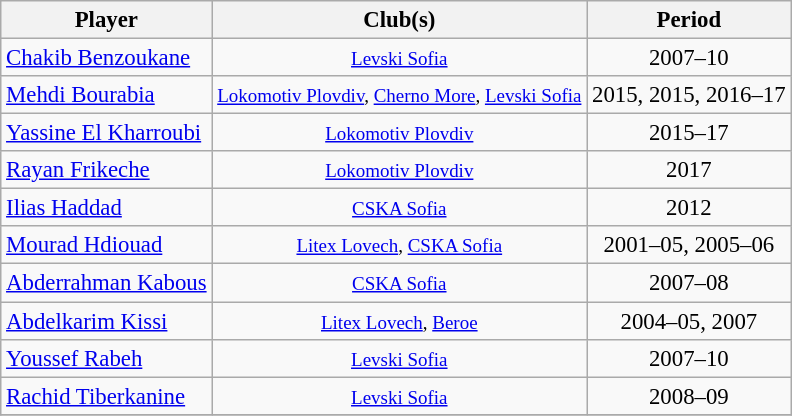<table class="wikitable collapsible collapsed" style="text-align:center;font-size:95%">
<tr>
<th scope="col">Player</th>
<th scope="col" class="unsortable">Club(s)</th>
<th scope="col">Period</th>
</tr>
<tr>
<td align="left"><a href='#'>Chakib Benzoukane</a></td>
<td><small><a href='#'>Levski Sofia</a></small></td>
<td>2007–10</td>
</tr>
<tr>
<td align="left"><a href='#'>Mehdi Bourabia</a></td>
<td><small><a href='#'>Lokomotiv Plovdiv</a>, <a href='#'>Cherno More</a>, <a href='#'>Levski Sofia</a></small></td>
<td>2015, 2015, 2016–17</td>
</tr>
<tr>
<td align="left"><a href='#'>Yassine El Kharroubi</a></td>
<td><small><a href='#'>Lokomotiv Plovdiv</a></small></td>
<td>2015–17</td>
</tr>
<tr>
<td align="left"><a href='#'>Rayan Frikeche</a></td>
<td><small><a href='#'>Lokomotiv Plovdiv</a></small></td>
<td>2017</td>
</tr>
<tr>
<td align="left"><a href='#'>Ilias Haddad</a></td>
<td><small><a href='#'>CSKA Sofia</a></small></td>
<td>2012</td>
</tr>
<tr>
<td align="left"><a href='#'>Mourad Hdiouad</a></td>
<td><small><a href='#'>Litex Lovech</a>, <a href='#'>CSKA Sofia</a></small></td>
<td>2001–05, 2005–06</td>
</tr>
<tr>
<td align="left"><a href='#'>Abderrahman Kabous</a></td>
<td><small><a href='#'>CSKA Sofia</a></small></td>
<td>2007–08</td>
</tr>
<tr>
<td align="left"><a href='#'>Abdelkarim Kissi</a></td>
<td><small><a href='#'>Litex Lovech</a>, <a href='#'>Beroe</a></small></td>
<td>2004–05, 2007</td>
</tr>
<tr>
<td align="left"><a href='#'>Youssef Rabeh</a></td>
<td><small><a href='#'>Levski Sofia</a></small></td>
<td>2007–10</td>
</tr>
<tr>
<td align="left"><a href='#'>Rachid Tiberkanine</a></td>
<td><small><a href='#'>Levski Sofia</a></small></td>
<td>2008–09</td>
</tr>
<tr>
</tr>
</table>
